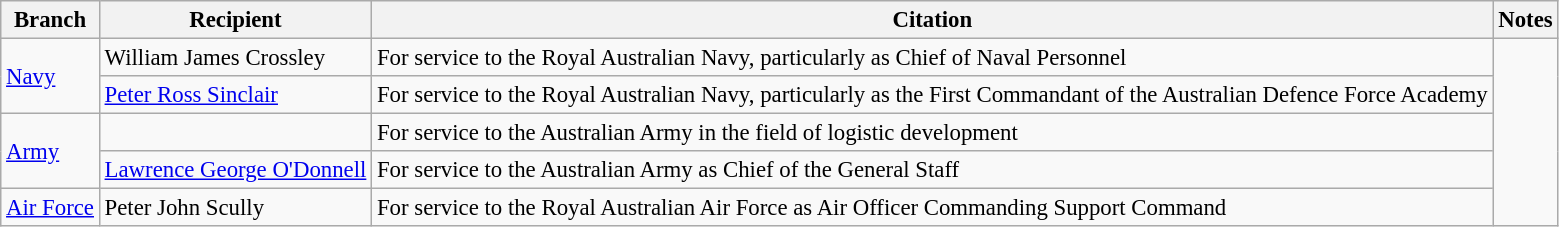<table class="wikitable" style="font-size:95%;">
<tr>
<th>Branch</th>
<th>Recipient</th>
<th>Citation</th>
<th>Notes</th>
</tr>
<tr>
<td rowspan=2><a href='#'>Navy</a></td>
<td> William James Crossley </td>
<td>For service to the Royal Australian Navy, particularly as Chief of Naval Personnel</td>
<td rowspan=5></td>
</tr>
<tr>
<td> <a href='#'>Peter Ross Sinclair</a></td>
<td>For service to the Royal Australian Navy, particularly as the First Commandant of the Australian Defence Force Academy</td>
</tr>
<tr>
<td rowspan=2><a href='#'>Army</a></td>
<td></td>
<td>For service to the Australian Army in the field of logistic development</td>
</tr>
<tr>
<td> <a href='#'>Lawrence George O'Donnell</a></td>
<td>For service to the Australian Army as Chief of the General Staff</td>
</tr>
<tr>
<td rowspan=1><a href='#'>Air Force</a></td>
<td> Peter John Scully</td>
<td>For service to the Royal Australian Air Force as Air Officer Commanding Support Command</td>
</tr>
</table>
